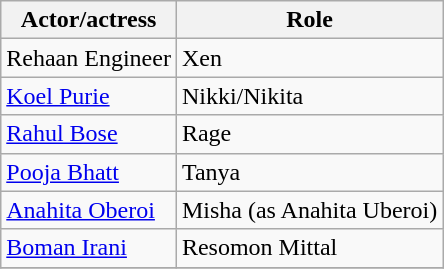<table class="wikitable">
<tr>
<th>Actor/actress</th>
<th>Role</th>
</tr>
<tr>
<td>Rehaan Engineer</td>
<td>Xen</td>
</tr>
<tr>
<td><a href='#'>Koel Purie</a></td>
<td>Nikki/Nikita</td>
</tr>
<tr>
<td><a href='#'>Rahul Bose</a></td>
<td>Rage</td>
</tr>
<tr>
<td><a href='#'>Pooja Bhatt</a></td>
<td>Tanya</td>
</tr>
<tr>
<td><a href='#'>Anahita Oberoi</a></td>
<td>Misha (as Anahita Uberoi)</td>
</tr>
<tr>
<td><a href='#'>Boman Irani</a></td>
<td>Resomon Mittal</td>
</tr>
<tr>
</tr>
</table>
